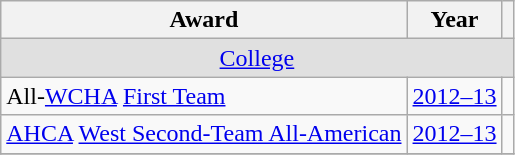<table class="wikitable">
<tr>
<th>Award</th>
<th>Year</th>
<th></th>
</tr>
<tr ALIGN="center" bgcolor="#e0e0e0">
<td colspan="3"><a href='#'>College</a></td>
</tr>
<tr>
<td>All-<a href='#'>WCHA</a> <a href='#'>First Team</a></td>
<td><a href='#'>2012–13</a></td>
<td></td>
</tr>
<tr>
<td><a href='#'>AHCA</a> <a href='#'>West Second-Team All-American</a></td>
<td><a href='#'>2012–13</a></td>
<td></td>
</tr>
<tr>
</tr>
</table>
